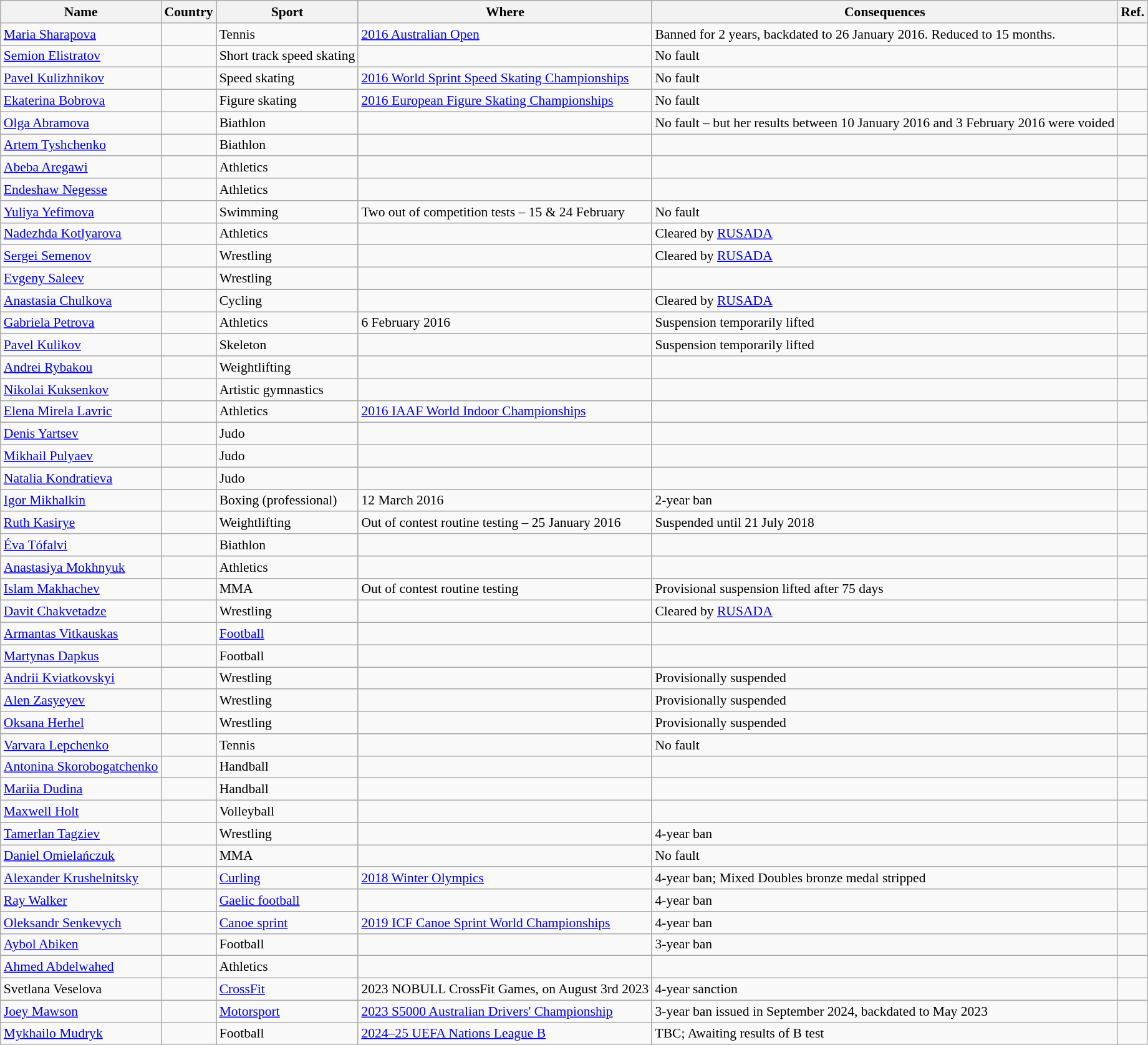<table class="wikitable sortable" style="font-size:90%">
<tr>
<th>Name</th>
<th>Country</th>
<th>Sport</th>
<th>Where</th>
<th>Consequences</th>
<th>Ref.</th>
</tr>
<tr>
<td><a href='#'>Maria Sharapova</a></td>
<td></td>
<td>Tennis</td>
<td><a href='#'>2016 Australian Open</a></td>
<td>Banned for 2 years, backdated to 26 January 2016. Reduced to 15 months.</td>
<td></td>
</tr>
<tr>
<td><a href='#'>Semion Elistratov</a></td>
<td></td>
<td>Short track speed skating</td>
<td></td>
<td>No fault</td>
<td></td>
</tr>
<tr>
<td><a href='#'>Pavel Kulizhnikov</a></td>
<td></td>
<td>Speed skating</td>
<td><a href='#'>2016 World Sprint Speed Skating Championships</a></td>
<td>No fault</td>
<td></td>
</tr>
<tr>
<td><a href='#'>Ekaterina Bobrova</a></td>
<td></td>
<td>Figure skating</td>
<td><a href='#'>2016 European Figure Skating Championships</a></td>
<td>No fault</td>
<td></td>
</tr>
<tr>
<td><a href='#'>Olga Abramova</a></td>
<td></td>
<td>Biathlon</td>
<td></td>
<td>No fault – but her results between 10 January 2016 and 3 February 2016 were voided</td>
<td></td>
</tr>
<tr>
<td><a href='#'>Artem Tyshchenko</a></td>
<td></td>
<td>Biathlon</td>
<td></td>
<td></td>
<td></td>
</tr>
<tr>
<td><a href='#'>Abeba Aregawi</a></td>
<td></td>
<td>Athletics</td>
<td></td>
<td></td>
<td></td>
</tr>
<tr>
<td><a href='#'>Endeshaw Negesse</a></td>
<td nowrap="nowrap"></td>
<td>Athletics</td>
<td></td>
<td></td>
<td></td>
</tr>
<tr>
<td><a href='#'>Yuliya Yefimova</a></td>
<td></td>
<td>Swimming</td>
<td>Two out of competition tests – 15 & 24 February</td>
<td>No fault</td>
<td></td>
</tr>
<tr>
<td><a href='#'>Nadezhda Kotlyarova</a></td>
<td></td>
<td>Athletics</td>
<td></td>
<td>Cleared by <a href='#'>RUSADA</a></td>
<td></td>
</tr>
<tr>
<td><a href='#'>Sergei Semenov</a></td>
<td></td>
<td>Wrestling</td>
<td></td>
<td>Cleared by <a href='#'>RUSADA</a></td>
<td></td>
</tr>
<tr>
<td><a href='#'>Evgeny Saleev</a></td>
<td></td>
<td>Wrestling</td>
<td></td>
<td></td>
<td></td>
</tr>
<tr>
<td><a href='#'>Anastasia Chulkova</a></td>
<td></td>
<td>Cycling</td>
<td></td>
<td>Cleared by <a href='#'>RUSADA</a></td>
<td></td>
</tr>
<tr>
<td><a href='#'>Gabriela Petrova</a></td>
<td></td>
<td>Athletics</td>
<td>6 February 2016</td>
<td>Suspension temporarily lifted</td>
<td></td>
</tr>
<tr>
<td><a href='#'>Pavel Kulikov</a></td>
<td></td>
<td>Skeleton</td>
<td></td>
<td>Suspension temporarily lifted</td>
<td></td>
</tr>
<tr>
<td><a href='#'>Andrei Rybakou</a></td>
<td></td>
<td>Weightlifting</td>
<td></td>
<td></td>
<td></td>
</tr>
<tr>
<td><a href='#'>Nikolai Kuksenkov</a></td>
<td></td>
<td>Artistic gymnastics</td>
<td></td>
<td></td>
<td></td>
</tr>
<tr>
<td><a href='#'>Elena Mirela Lavric</a></td>
<td></td>
<td>Athletics</td>
<td><a href='#'>2016 IAAF World Indoor Championships</a></td>
<td></td>
<td></td>
</tr>
<tr>
<td><a href='#'>Denis Yartsev</a></td>
<td></td>
<td>Judo</td>
<td></td>
<td></td>
<td></td>
</tr>
<tr>
<td><a href='#'>Mikhail Pulyaev</a></td>
<td></td>
<td>Judo</td>
<td></td>
<td></td>
<td></td>
</tr>
<tr>
<td><a href='#'>Natalia Kondratieva</a></td>
<td></td>
<td>Judo</td>
<td></td>
<td></td>
<td></td>
</tr>
<tr>
<td><a href='#'>Igor Mikhalkin</a></td>
<td></td>
<td>Boxing (professional)</td>
<td>12 March 2016</td>
<td>2-year ban</td>
<td></td>
</tr>
<tr>
<td><a href='#'>Ruth Kasirye</a></td>
<td></td>
<td>Weightlifting</td>
<td>Out of contest routine testing – 25 January 2016</td>
<td>Suspended until 21 July 2018</td>
<td></td>
</tr>
<tr>
<td><a href='#'>Éva Tófalvi</a></td>
<td></td>
<td>Biathlon</td>
<td></td>
<td></td>
<td></td>
</tr>
<tr>
<td><a href='#'>Anastasiya Mokhnyuk</a></td>
<td></td>
<td>Athletics</td>
<td></td>
<td></td>
<td></td>
</tr>
<tr>
<td><a href='#'>Islam Makhachev</a></td>
<td></td>
<td>MMA</td>
<td>Out of contest routine testing</td>
<td>Provisional suspension lifted after 75 days</td>
<td></td>
</tr>
<tr>
<td><a href='#'>Davit Chakvetadze</a></td>
<td></td>
<td>Wrestling</td>
<td></td>
<td>Cleared by <a href='#'>RUSADA</a></td>
<td></td>
</tr>
<tr>
<td><a href='#'>Armantas Vitkauskas</a></td>
<td></td>
<td><a href='#'>Football</a></td>
<td></td>
<td></td>
<td></td>
</tr>
<tr>
<td><a href='#'>Martynas Dapkus</a></td>
<td></td>
<td>Football</td>
<td></td>
<td></td>
<td></td>
</tr>
<tr>
<td><a href='#'>Andrii Kviatkovskyi</a></td>
<td></td>
<td>Wrestling</td>
<td></td>
<td>Provisionally suspended</td>
<td></td>
</tr>
<tr>
<td><a href='#'>Alen Zasyeyev</a></td>
<td></td>
<td>Wrestling</td>
<td></td>
<td>Provisionally suspended</td>
<td></td>
</tr>
<tr>
<td><a href='#'>Oksana Herhel</a></td>
<td></td>
<td>Wrestling</td>
<td></td>
<td>Provisionally suspended</td>
<td></td>
</tr>
<tr>
<td><a href='#'>Varvara Lepchenko</a></td>
<td></td>
<td>Tennis</td>
<td></td>
<td>No fault</td>
<td></td>
</tr>
<tr>
<td><a href='#'>Antonina Skorobogatchenko</a></td>
<td></td>
<td>Handball</td>
<td></td>
<td></td>
<td></td>
</tr>
<tr>
<td><a href='#'>Mariia Dudina</a></td>
<td></td>
<td>Handball</td>
<td></td>
<td></td>
<td></td>
</tr>
<tr>
<td><a href='#'>Maxwell Holt</a></td>
<td></td>
<td>Volleyball</td>
<td></td>
<td></td>
<td></td>
</tr>
<tr>
<td><a href='#'>Tamerlan Tagziev</a></td>
<td></td>
<td>Wrestling</td>
<td></td>
<td>4-year ban</td>
<td></td>
</tr>
<tr>
<td><a href='#'>Daniel Omielańczuk</a></td>
<td></td>
<td>MMA</td>
<td></td>
<td>No fault</td>
<td></td>
</tr>
<tr>
<td><a href='#'>Alexander Krushelnitsky</a></td>
<td></td>
<td><a href='#'>Curling</a></td>
<td><a href='#'>2018 Winter Olympics</a></td>
<td>4-year ban; Mixed Doubles bronze medal stripped</td>
<td></td>
</tr>
<tr>
<td><a href='#'>Ray Walker</a></td>
<td></td>
<td><a href='#'>Gaelic football</a></td>
<td></td>
<td>4-year ban</td>
<td></td>
</tr>
<tr>
<td><a href='#'>Oleksandr Senkevych</a></td>
<td></td>
<td><a href='#'>Canoe sprint</a></td>
<td><a href='#'>2019 ICF Canoe Sprint World Championships</a></td>
<td>4-year ban</td>
<td></td>
</tr>
<tr>
<td><a href='#'>Aybol Abiken</a></td>
<td></td>
<td>Football</td>
<td></td>
<td>3-year ban</td>
<td></td>
</tr>
<tr>
<td><a href='#'>Ahmed Abdelwahed</a></td>
<td></td>
<td>Athletics</td>
<td></td>
<td></td>
<td></td>
</tr>
<tr>
<td>Svetlana Veselova</td>
<td></td>
<td><a href='#'>CrossFit</a></td>
<td>2023 NOBULL CrossFit Games, on August 3rd 2023</td>
<td>4-year sanction</td>
<td></td>
</tr>
<tr>
<td><a href='#'>Joey Mawson</a></td>
<td></td>
<td><a href='#'>Motorsport</a></td>
<td><a href='#'>2023 S5000 Australian Drivers' Championship</a></td>
<td>3-year ban issued in September 2024, backdated to May 2023</td>
<td></td>
</tr>
<tr>
<td><a href='#'>Mykhailo Mudryk</a></td>
<td></td>
<td>Football</td>
<td><a href='#'>2024–25 UEFA Nations League B</a></td>
<td>TBC; Awaiting results of B test</td>
<td></td>
</tr>
</table>
